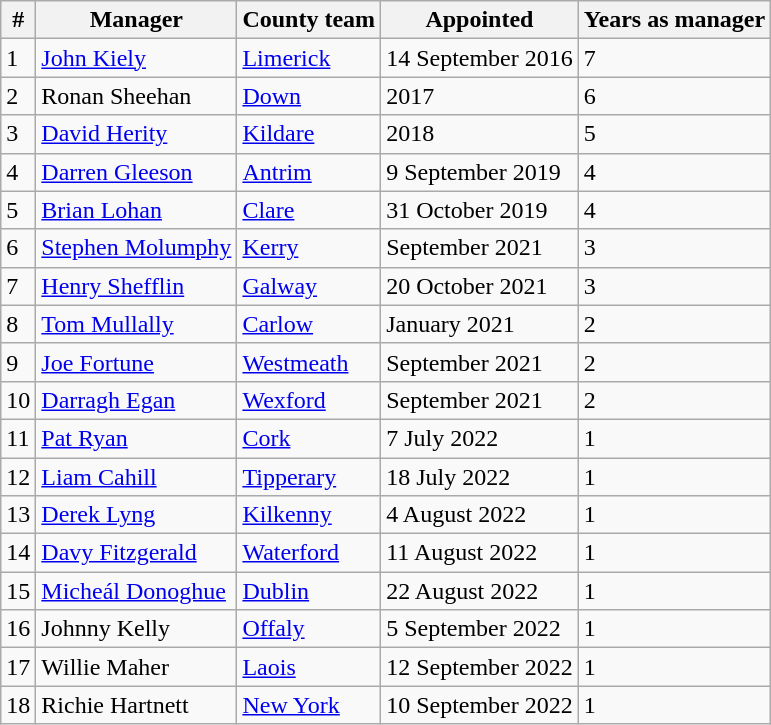<table class="wikitable sortable">
<tr>
<th>#</th>
<th>Manager</th>
<th>County team</th>
<th>Appointed</th>
<th>Years as manager</th>
</tr>
<tr>
<td>1</td>
<td><a href='#'>John Kiely</a></td>
<td> <a href='#'>Limerick</a></td>
<td>14 September 2016</td>
<td>7</td>
</tr>
<tr>
<td>2</td>
<td>Ronan Sheehan</td>
<td> <a href='#'>Down</a></td>
<td>2017</td>
<td>6</td>
</tr>
<tr>
<td>3</td>
<td><a href='#'>David Herity</a></td>
<td> <a href='#'>Kildare</a></td>
<td>2018</td>
<td>5</td>
</tr>
<tr>
<td>4</td>
<td><a href='#'>Darren Gleeson</a></td>
<td> <a href='#'>Antrim</a></td>
<td>9 September 2019</td>
<td>4</td>
</tr>
<tr>
<td>5</td>
<td><a href='#'>Brian Lohan</a></td>
<td> <a href='#'>Clare</a></td>
<td>31 October 2019</td>
<td>4</td>
</tr>
<tr>
<td>6</td>
<td><a href='#'>Stephen Molumphy</a></td>
<td> <a href='#'>Kerry</a></td>
<td>September 2021</td>
<td>3</td>
</tr>
<tr>
<td>7</td>
<td><a href='#'>Henry Shefflin</a></td>
<td> <a href='#'>Galway</a></td>
<td>20 October 2021</td>
<td>3</td>
</tr>
<tr>
<td>8</td>
<td><a href='#'>Tom Mullally</a></td>
<td> <a href='#'>Carlow</a></td>
<td>January 2021</td>
<td>2</td>
</tr>
<tr>
<td>9</td>
<td><a href='#'>Joe Fortune</a></td>
<td> <a href='#'>Westmeath</a></td>
<td>September 2021</td>
<td>2</td>
</tr>
<tr>
<td>10</td>
<td><a href='#'>Darragh Egan</a></td>
<td> <a href='#'>Wexford</a></td>
<td>September 2021</td>
<td>2</td>
</tr>
<tr>
<td>11</td>
<td><a href='#'>Pat Ryan</a></td>
<td> <a href='#'>Cork</a></td>
<td>7 July 2022</td>
<td>1</td>
</tr>
<tr>
<td>12</td>
<td><a href='#'>Liam Cahill</a></td>
<td> <a href='#'>Tipperary</a></td>
<td>18 July 2022</td>
<td>1</td>
</tr>
<tr>
<td>13</td>
<td><a href='#'>Derek Lyng</a></td>
<td> <a href='#'>Kilkenny</a></td>
<td>4 August 2022</td>
<td>1</td>
</tr>
<tr>
<td>14</td>
<td><a href='#'>Davy Fitzgerald</a></td>
<td> <a href='#'>Waterford</a></td>
<td>11 August 2022</td>
<td>1</td>
</tr>
<tr>
<td>15</td>
<td><a href='#'>Micheál Donoghue</a></td>
<td> <a href='#'>Dublin</a></td>
<td>22 August 2022</td>
<td>1</td>
</tr>
<tr>
<td>16</td>
<td>Johnny Kelly</td>
<td> <a href='#'>Offaly</a></td>
<td>5 September 2022</td>
<td>1</td>
</tr>
<tr>
<td>17</td>
<td>Willie Maher</td>
<td> <a href='#'>Laois</a></td>
<td>12 September 2022</td>
<td>1</td>
</tr>
<tr>
<td>18</td>
<td>Richie Hartnett</td>
<td> <a href='#'>New York</a></td>
<td>10 September 2022</td>
<td>1</td>
</tr>
</table>
